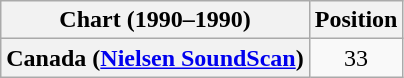<table class="wikitable plainrowheaders" style="text-align:center">
<tr>
<th>Chart (1990–1990)</th>
<th>Position</th>
</tr>
<tr>
<th scope="row">Canada (<a href='#'>Nielsen SoundScan</a>)</th>
<td>33</td>
</tr>
</table>
